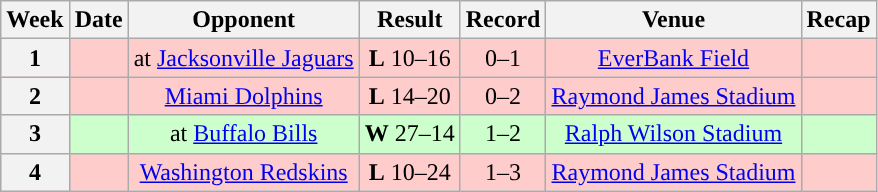<table class="wikitable" style="text-align:center">
<tr>
<th>Week</th>
<th>Date</th>
<th>Opponent</th>
<th>Result</th>
<th>Record</th>
<th>Venue</th>
<th>Recap</th>
</tr>
<tr style="background:#fcc; text-align:center;">
<th>1</th>
<td></td>
<td>at <a href='#'>Jacksonville Jaguars</a></td>
<td><strong>L</strong> 10–16</td>
<td>0–1</td>
<td><a href='#'>EverBank Field</a></td>
<td></td>
</tr>
<tr style="background:#fcc; text-align:center;">
<th>2</th>
<td></td>
<td><a href='#'>Miami Dolphins</a></td>
<td><strong>L</strong> 14–20</td>
<td>0–2</td>
<td><a href='#'>Raymond James Stadium</a></td>
<td></td>
</tr>
<tr style="background:#cfc; text-align:center;">
<th>3</th>
<td></td>
<td>at <a href='#'>Buffalo Bills</a></td>
<td><strong>W</strong> 27–14</td>
<td>1–2</td>
<td><a href='#'>Ralph Wilson Stadium</a></td>
<td></td>
</tr>
<tr style="background:#fcc; text-align:center;">
<th>4</th>
<td></td>
<td><a href='#'>Washington Redskins</a></td>
<td><strong>L</strong> 10–24</td>
<td>1–3</td>
<td><a href='#'>Raymond James Stadium</a></td>
<td></td>
</tr>
</table>
